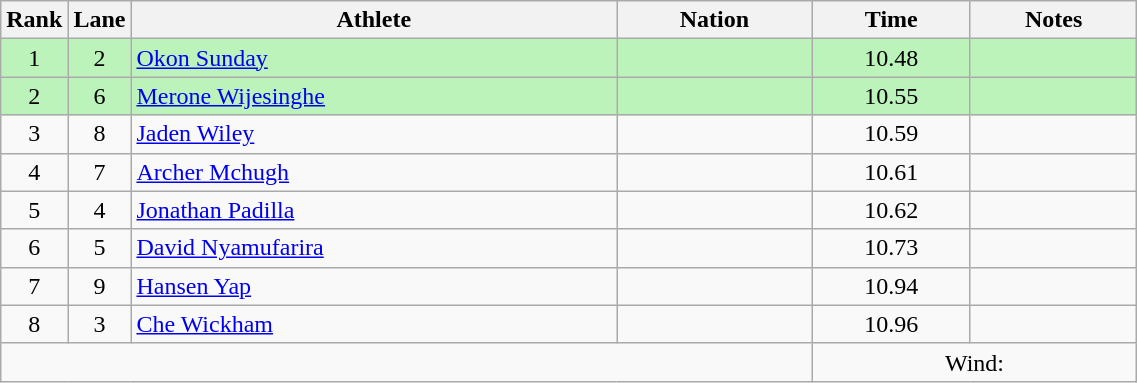<table class="wikitable sortable" style="text-align:center;width: 60%;">
<tr>
<th scope="col" style="width: 10px;">Rank</th>
<th scope="col" style="width: 10px;">Lane</th>
<th scope="col">Athlete</th>
<th scope="col">Nation</th>
<th scope="col">Time</th>
<th scope="col">Notes</th>
</tr>
<tr bgcolor=bbf3bb>
<td>1</td>
<td>2</td>
<td align=left><a href='#'>Okon Sunday</a></td>
<td align=left></td>
<td>10.48</td>
<td></td>
</tr>
<tr bgcolor=bbf3bb>
<td>2</td>
<td>6</td>
<td align=left><a href='#'>Merone Wijesinghe</a></td>
<td align=left></td>
<td>10.55</td>
<td></td>
</tr>
<tr>
<td>3</td>
<td>8</td>
<td align=left><a href='#'>Jaden Wiley</a></td>
<td align=left></td>
<td>10.59</td>
<td></td>
</tr>
<tr>
<td>4</td>
<td>7</td>
<td align=left><a href='#'>Archer Mchugh</a></td>
<td align=left></td>
<td>10.61</td>
<td></td>
</tr>
<tr>
<td>5</td>
<td>4</td>
<td align=left><a href='#'>Jonathan Padilla</a></td>
<td align=left></td>
<td>10.62</td>
<td></td>
</tr>
<tr>
<td>6</td>
<td>5</td>
<td align=left><a href='#'>David Nyamufarira</a></td>
<td align=left></td>
<td>10.73</td>
<td></td>
</tr>
<tr>
<td>7</td>
<td>9</td>
<td align=left><a href='#'>Hansen Yap</a></td>
<td align=left></td>
<td>10.94</td>
<td></td>
</tr>
<tr>
<td>8</td>
<td>3</td>
<td align=left><a href='#'>Che Wickham</a></td>
<td align=left></td>
<td>10.96</td>
<td></td>
</tr>
<tr class="sortbottom">
<td colspan="4"></td>
<td colspan="2">Wind: </td>
</tr>
</table>
